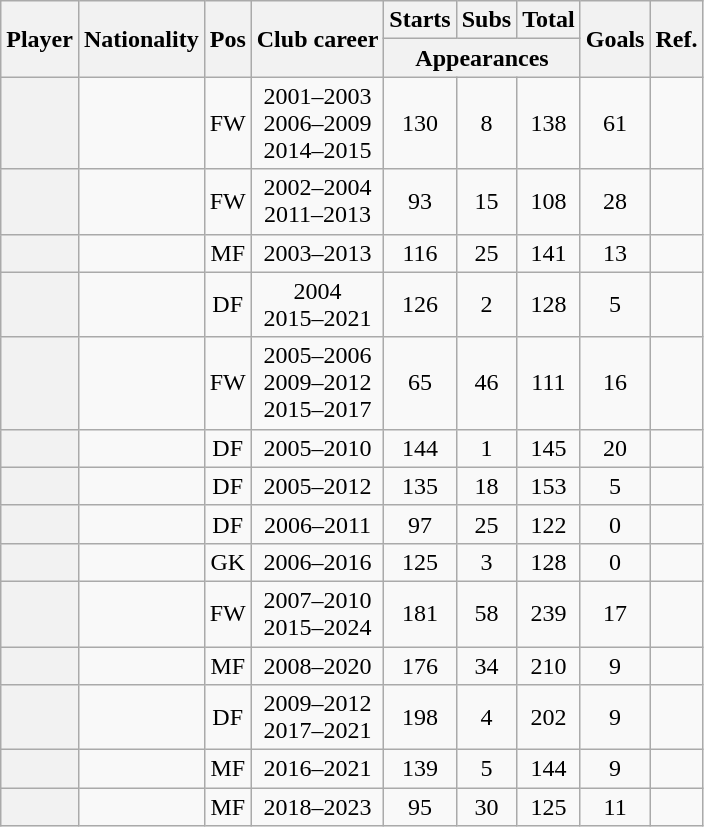<table class="wikitable sortable plainrowheaders" style="text-align:center;">
<tr>
<th scope=col rowspan="2">Player</th>
<th scope=col rowspan="2">Nationality</th>
<th scope=col rowspan="2">Pos</th>
<th scope=col rowspan="2">Club career</th>
<th scope=col>Starts</th>
<th scope=col>Subs</th>
<th scope=col>Total</th>
<th rowspan="2" scope=col>Goals</th>
<th scope="col" rowspan="2" class="unsortable">Ref.</th>
</tr>
<tr class=unsortable>
<th scope=col colspan="3">Appearances</th>
</tr>
<tr>
<th scope=row></th>
<td align="left"></td>
<td>FW</td>
<td>2001–2003<br>2006–2009<br>2014–2015</td>
<td>130</td>
<td>8</td>
<td>138</td>
<td>61</td>
<td></td>
</tr>
<tr>
<th scope=row></th>
<td align="left"></td>
<td>FW</td>
<td>2002–2004<br>2011–2013</td>
<td>93</td>
<td>15</td>
<td>108</td>
<td>28</td>
<td></td>
</tr>
<tr>
<th scope=row></th>
<td align="left"></td>
<td>MF</td>
<td>2003–2013</td>
<td>116</td>
<td>25</td>
<td>141</td>
<td>13</td>
<td></td>
</tr>
<tr>
<th scope=row></th>
<td align="left"></td>
<td>DF</td>
<td>2004<br>2015–2021</td>
<td>126</td>
<td>2</td>
<td>128</td>
<td>5</td>
<td></td>
</tr>
<tr>
<th scope=row></th>
<td align="left"></td>
<td>FW</td>
<td>2005–2006<br>2009–2012<br>2015–2017</td>
<td>65</td>
<td>46</td>
<td>111</td>
<td>16</td>
<td></td>
</tr>
<tr>
<th scope=row></th>
<td align="left"></td>
<td>DF</td>
<td>2005–2010</td>
<td>144</td>
<td>1</td>
<td>145</td>
<td>20</td>
<td></td>
</tr>
<tr>
<th scope=row></th>
<td align="left"></td>
<td>DF</td>
<td>2005–2012</td>
<td>135</td>
<td>18</td>
<td>153</td>
<td>5</td>
<td></td>
</tr>
<tr>
<th scope=row></th>
<td align="left"></td>
<td>DF</td>
<td>2006–2011</td>
<td>97</td>
<td>25</td>
<td>122</td>
<td>0</td>
<td></td>
</tr>
<tr>
<th scope=row></th>
<td align="left"></td>
<td>GK</td>
<td>2006–2016</td>
<td>125</td>
<td>3</td>
<td>128</td>
<td>0</td>
<td></td>
</tr>
<tr>
<th scope=row></th>
<td align="left"></td>
<td>FW</td>
<td>2007–2010<br>2015–2024</td>
<td>181</td>
<td>58</td>
<td>239</td>
<td>17</td>
<td></td>
</tr>
<tr>
<th scope=row></th>
<td align="left"></td>
<td>MF</td>
<td>2008–2020</td>
<td>176</td>
<td>34</td>
<td>210</td>
<td>9</td>
<td></td>
</tr>
<tr>
<th scope=row></th>
<td align="left"></td>
<td>DF</td>
<td>2009–2012<br>2017–2021</td>
<td>198</td>
<td>4</td>
<td>202</td>
<td>9</td>
<td></td>
</tr>
<tr>
<th scope=row></th>
<td align="left"></td>
<td>MF</td>
<td>2016–2021</td>
<td>139</td>
<td>5</td>
<td>144</td>
<td>9</td>
<td></td>
</tr>
<tr>
<th scope=row></th>
<td align="left"></td>
<td>MF</td>
<td>2018–2023</td>
<td>95</td>
<td>30</td>
<td>125</td>
<td>11</td>
<td></td>
</tr>
</table>
